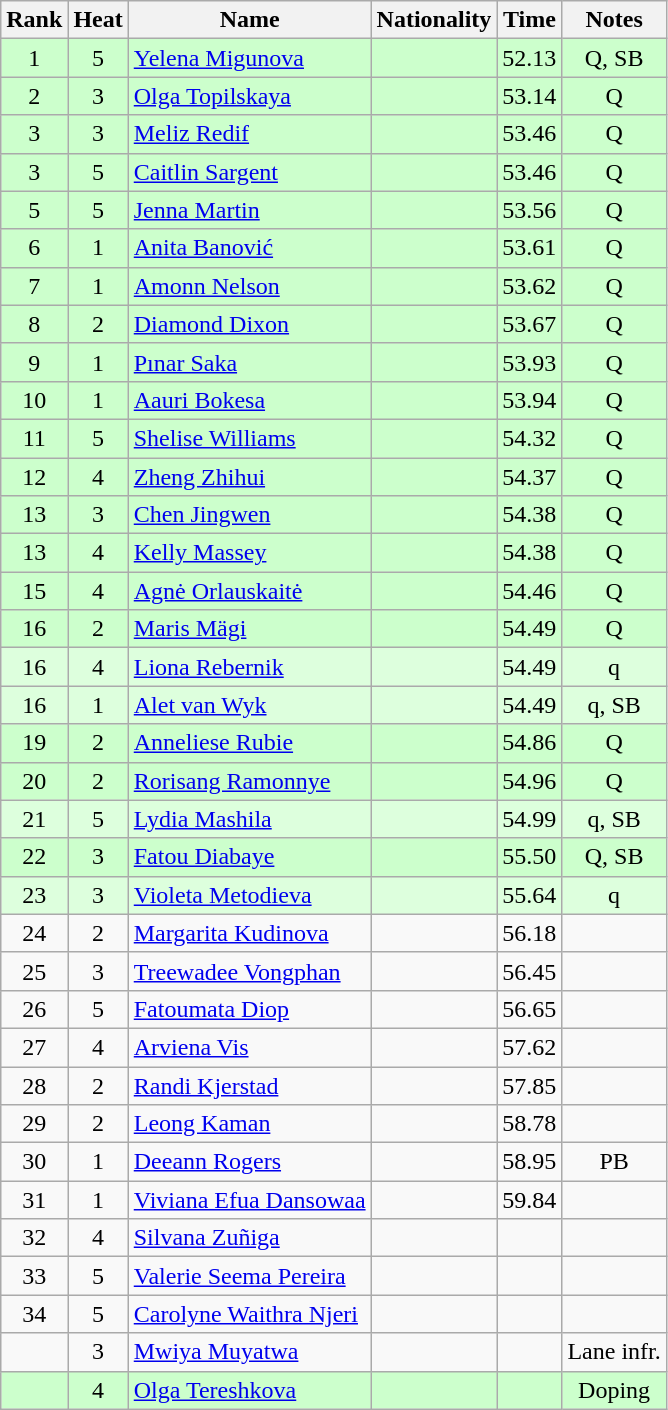<table class="wikitable sortable" style="text-align:center">
<tr>
<th>Rank</th>
<th>Heat</th>
<th>Name</th>
<th>Nationality</th>
<th>Time</th>
<th>Notes</th>
</tr>
<tr bgcolor=ccffcc>
<td>1</td>
<td>5</td>
<td align=left><a href='#'>Yelena Migunova</a></td>
<td align=left></td>
<td>52.13</td>
<td>Q, SB</td>
</tr>
<tr bgcolor=ccffcc>
<td>2</td>
<td>3</td>
<td align=left><a href='#'>Olga Topilskaya</a></td>
<td align=left></td>
<td>53.14</td>
<td>Q</td>
</tr>
<tr bgcolor=ccffcc>
<td>3</td>
<td>3</td>
<td align=left><a href='#'>Meliz Redif</a></td>
<td align=left></td>
<td>53.46</td>
<td>Q</td>
</tr>
<tr bgcolor=ccffcc>
<td>3</td>
<td>5</td>
<td align=left><a href='#'>Caitlin Sargent</a></td>
<td align=left></td>
<td>53.46</td>
<td>Q</td>
</tr>
<tr bgcolor=ccffcc>
<td>5</td>
<td>5</td>
<td align=left><a href='#'>Jenna Martin</a></td>
<td align=left></td>
<td>53.56</td>
<td>Q</td>
</tr>
<tr bgcolor=ccffcc>
<td>6</td>
<td>1</td>
<td align=left><a href='#'>Anita Banović</a></td>
<td align=left></td>
<td>53.61</td>
<td>Q</td>
</tr>
<tr bgcolor=ccffcc>
<td>7</td>
<td>1</td>
<td align=left><a href='#'>Amonn Nelson</a></td>
<td align=left></td>
<td>53.62</td>
<td>Q</td>
</tr>
<tr bgcolor=ccffcc>
<td>8</td>
<td>2</td>
<td align=left><a href='#'>Diamond Dixon</a></td>
<td align=left></td>
<td>53.67</td>
<td>Q</td>
</tr>
<tr bgcolor=ccffcc>
<td>9</td>
<td>1</td>
<td align=left><a href='#'>Pınar Saka</a></td>
<td align=left></td>
<td>53.93</td>
<td>Q</td>
</tr>
<tr bgcolor=ccffcc>
<td>10</td>
<td>1</td>
<td align=left><a href='#'>Aauri Bokesa</a></td>
<td align=left></td>
<td>53.94</td>
<td>Q</td>
</tr>
<tr bgcolor=ccffcc>
<td>11</td>
<td>5</td>
<td align=left><a href='#'>Shelise Williams</a></td>
<td align=left></td>
<td>54.32</td>
<td>Q</td>
</tr>
<tr bgcolor=ccffcc>
<td>12</td>
<td>4</td>
<td align=left><a href='#'>Zheng Zhihui</a></td>
<td align=left></td>
<td>54.37</td>
<td>Q</td>
</tr>
<tr bgcolor=ccffcc>
<td>13</td>
<td>3</td>
<td align=left><a href='#'>Chen Jingwen</a></td>
<td align=left></td>
<td>54.38</td>
<td>Q</td>
</tr>
<tr bgcolor=ccffcc>
<td>13</td>
<td>4</td>
<td align=left><a href='#'>Kelly Massey</a></td>
<td align=left></td>
<td>54.38</td>
<td>Q</td>
</tr>
<tr bgcolor=ccffcc>
<td>15</td>
<td>4</td>
<td align=left><a href='#'>Agnė Orlauskaitė</a></td>
<td align=left></td>
<td>54.46</td>
<td>Q</td>
</tr>
<tr bgcolor=ccffcc>
<td>16</td>
<td>2</td>
<td align=left><a href='#'>Maris Mägi</a></td>
<td align=left></td>
<td>54.49</td>
<td>Q</td>
</tr>
<tr bgcolor=ddffdd>
<td>16</td>
<td>4</td>
<td align=left><a href='#'>Liona Rebernik</a></td>
<td align=left></td>
<td>54.49</td>
<td>q</td>
</tr>
<tr bgcolor=ddffdd>
<td>16</td>
<td>1</td>
<td align=left><a href='#'>Alet van Wyk</a></td>
<td align=left></td>
<td>54.49</td>
<td>q, SB</td>
</tr>
<tr bgcolor=ccffcc>
<td>19</td>
<td>2</td>
<td align=left><a href='#'>Anneliese Rubie</a></td>
<td align=left></td>
<td>54.86</td>
<td>Q</td>
</tr>
<tr bgcolor=ccffcc>
<td>20</td>
<td>2</td>
<td align=left><a href='#'>Rorisang Ramonnye</a></td>
<td align=left></td>
<td>54.96</td>
<td>Q</td>
</tr>
<tr bgcolor=ddffdd>
<td>21</td>
<td>5</td>
<td align=left><a href='#'>Lydia Mashila</a></td>
<td align=left></td>
<td>54.99</td>
<td>q, SB</td>
</tr>
<tr bgcolor=ccffcc>
<td>22</td>
<td>3</td>
<td align=left><a href='#'>Fatou Diabaye</a></td>
<td align=left></td>
<td>55.50</td>
<td>Q, SB</td>
</tr>
<tr bgcolor=ddffdd>
<td>23</td>
<td>3</td>
<td align=left><a href='#'>Violeta Metodieva</a></td>
<td align=left></td>
<td>55.64</td>
<td>q</td>
</tr>
<tr>
<td>24</td>
<td>2</td>
<td align=left><a href='#'>Margarita Kudinova</a></td>
<td align=left></td>
<td>56.18</td>
<td></td>
</tr>
<tr>
<td>25</td>
<td>3</td>
<td align=left><a href='#'>Treewadee Vongphan</a></td>
<td align=left></td>
<td>56.45</td>
<td></td>
</tr>
<tr>
<td>26</td>
<td>5</td>
<td align=left><a href='#'>Fatoumata Diop</a></td>
<td align=left></td>
<td>56.65</td>
<td></td>
</tr>
<tr>
<td>27</td>
<td>4</td>
<td align=left><a href='#'>Arviena Vis</a></td>
<td align=left></td>
<td>57.62</td>
<td></td>
</tr>
<tr>
<td>28</td>
<td>2</td>
<td align=left><a href='#'>Randi Kjerstad</a></td>
<td align=left></td>
<td>57.85</td>
<td></td>
</tr>
<tr>
<td>29</td>
<td>2</td>
<td align=left><a href='#'>Leong Kaman</a></td>
<td align=left></td>
<td>58.78</td>
<td></td>
</tr>
<tr>
<td>30</td>
<td>1</td>
<td align=left><a href='#'>Deeann Rogers</a></td>
<td align=left></td>
<td>58.95</td>
<td>PB</td>
</tr>
<tr>
<td>31</td>
<td>1</td>
<td align=left><a href='#'>Viviana Efua Dansowaa</a></td>
<td align=left></td>
<td>59.84</td>
<td></td>
</tr>
<tr>
<td>32</td>
<td>4</td>
<td align=left><a href='#'>Silvana Zuñiga</a></td>
<td align=left></td>
<td></td>
<td></td>
</tr>
<tr>
<td>33</td>
<td>5</td>
<td align=left><a href='#'>Valerie Seema Pereira</a></td>
<td align=left></td>
<td></td>
<td></td>
</tr>
<tr>
<td>34</td>
<td>5</td>
<td align=left><a href='#'>Carolyne Waithra Njeri</a></td>
<td align=left></td>
<td></td>
<td></td>
</tr>
<tr>
<td></td>
<td>3</td>
<td align=left><a href='#'>Mwiya Muyatwa</a></td>
<td align=left></td>
<td></td>
<td>Lane infr.</td>
</tr>
<tr bgcolor=ccffcc>
<td></td>
<td>4</td>
<td align=left><a href='#'>Olga Tereshkova</a></td>
<td align=left></td>
<td></td>
<td>Doping</td>
</tr>
</table>
